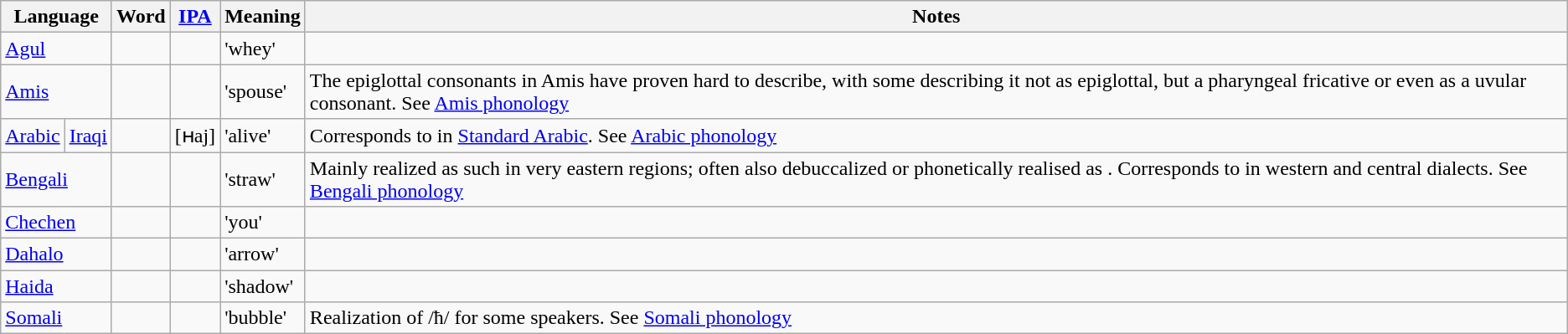<table class="wikitable">
<tr>
<th colspan="2">Language</th>
<th>Word</th>
<th><a href='#'>IPA</a></th>
<th>Meaning</th>
<th>Notes</th>
</tr>
<tr>
<td colspan="2"><a href='#'>Agul</a></td>
<td></td>
<td></td>
<td>'whey'</td>
<td></td>
</tr>
<tr>
<td colspan="2"><a href='#'>Amis</a></td>
<td></td>
<td></td>
<td>'spouse'</td>
<td>The epiglottal consonants in Amis have proven hard to describe, with some describing it not as epiglottal, but a pharyngeal fricative or even as a uvular consonant. See <a href='#'>Amis phonology</a></td>
</tr>
<tr>
<td><a href='#'>Arabic</a></td>
<td><a href='#'>Iraqi</a></td>
<td></td>
<td>[ʜaj]</td>
<td>'alive'</td>
<td>Corresponds to   in <a href='#'>Standard Arabic</a>. See <a href='#'>Arabic phonology</a></td>
</tr>
<tr>
<td colspan="2"><a href='#'>Bengali</a></td>
<td></td>
<td></td>
<td>'straw'</td>
<td>Mainly realized as such in very eastern regions; often also debuccalized or phonetically realised as . Corresponds to  in western and central dialects. See <a href='#'>Bengali phonology</a></td>
</tr>
<tr>
<td colspan="2"><a href='#'>Chechen</a></td>
<td></td>
<td></td>
<td>'you'</td>
<td></td>
</tr>
<tr>
<td colspan="2"><a href='#'>Dahalo</a></td>
<td></td>
<td></td>
<td>'arrow'</td>
<td></td>
</tr>
<tr>
<td colspan="2"><a href='#'>Haida</a></td>
<td></td>
<td></td>
<td>'shadow'</td>
<td></td>
</tr>
<tr>
<td colspan="2"><a href='#'>Somali</a></td>
<td></td>
<td></td>
<td>'bubble'</td>
<td>Realization of /ħ/ for some speakers. See <a href='#'>Somali phonology</a></td>
</tr>
</table>
